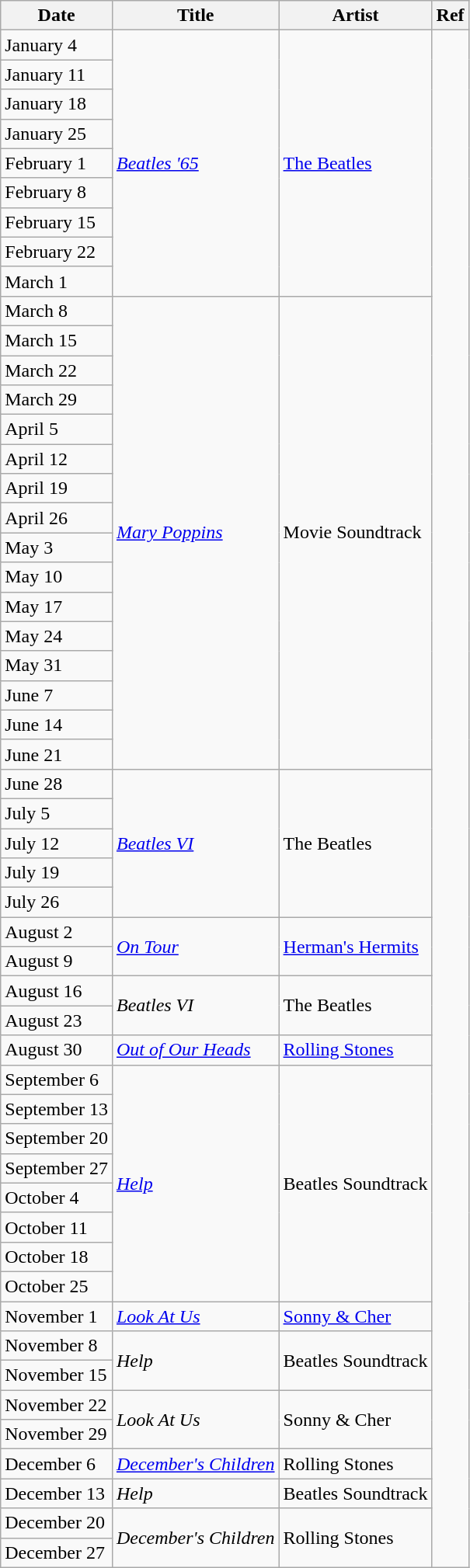<table class="wikitable sortable">
<tr>
<th>Date</th>
<th>Title</th>
<th>Artist</th>
<th>Ref</th>
</tr>
<tr>
<td>January 4</td>
<td rowspan="9"><em><a href='#'>Beatles '65</a></em></td>
<td rowspan="9"><a href='#'>The Beatles</a></td>
<td rowspan="52"></td>
</tr>
<tr>
<td>January 11</td>
</tr>
<tr>
<td>January 18</td>
</tr>
<tr>
<td>January 25</td>
</tr>
<tr>
<td>February 1</td>
</tr>
<tr>
<td>February 8</td>
</tr>
<tr>
<td>February 15</td>
</tr>
<tr>
<td>February 22</td>
</tr>
<tr>
<td>March 1</td>
</tr>
<tr>
<td>March 8</td>
<td rowspan="16"><a href='#'><em>Mary Poppins</em></a></td>
<td rowspan="16">Movie Soundtrack</td>
</tr>
<tr>
<td>March 15</td>
</tr>
<tr>
<td>March 22</td>
</tr>
<tr>
<td>March 29</td>
</tr>
<tr>
<td>April 5</td>
</tr>
<tr>
<td>April 12</td>
</tr>
<tr>
<td>April 19</td>
</tr>
<tr>
<td>April 26</td>
</tr>
<tr>
<td>May 3</td>
</tr>
<tr>
<td>May 10</td>
</tr>
<tr>
<td>May 17</td>
</tr>
<tr>
<td>May 24</td>
</tr>
<tr>
<td>May 31</td>
</tr>
<tr>
<td>June 7</td>
</tr>
<tr>
<td>June 14</td>
</tr>
<tr>
<td>June 21</td>
</tr>
<tr>
<td>June 28</td>
<td rowspan="5"><em><a href='#'>Beatles VI</a></em></td>
<td rowspan="5">The Beatles</td>
</tr>
<tr>
<td>July 5</td>
</tr>
<tr>
<td>July 12</td>
</tr>
<tr>
<td>July 19</td>
</tr>
<tr>
<td>July 26</td>
</tr>
<tr>
<td>August 2</td>
<td rowspan="2"><a href='#'><em>On Tour</em></a></td>
<td rowspan="2"><a href='#'>Herman's Hermits</a></td>
</tr>
<tr>
<td>August 9</td>
</tr>
<tr>
<td>August 16</td>
<td rowspan="2"><em>Beatles VI</em></td>
<td rowspan="2">The Beatles</td>
</tr>
<tr>
<td>August 23</td>
</tr>
<tr>
<td>August 30</td>
<td><em><a href='#'>Out of Our Heads</a></em></td>
<td><a href='#'>Rolling Stones</a></td>
</tr>
<tr>
<td>September 6</td>
<td rowspan="8"><a href='#'><em>Help</em></a></td>
<td rowspan="8">Beatles Soundtrack</td>
</tr>
<tr>
<td>September 13</td>
</tr>
<tr>
<td>September 20</td>
</tr>
<tr>
<td>September 27</td>
</tr>
<tr>
<td>October 4</td>
</tr>
<tr>
<td>October 11</td>
</tr>
<tr>
<td>October 18</td>
</tr>
<tr>
<td>October 25</td>
</tr>
<tr>
<td>November 1</td>
<td><a href='#'><em>Look At Us</em></a></td>
<td><a href='#'>Sonny & Cher</a></td>
</tr>
<tr>
<td>November 8</td>
<td rowspan="2"><em>Help</em></td>
<td rowspan="2">Beatles Soundtrack</td>
</tr>
<tr>
<td>November 15</td>
</tr>
<tr>
<td>November 22</td>
<td rowspan="2"><em>Look At Us</em></td>
<td rowspan="2">Sonny & Cher</td>
</tr>
<tr>
<td>November 29</td>
</tr>
<tr>
<td>December 6</td>
<td><a href='#'><em>December's Children</em></a></td>
<td>Rolling Stones</td>
</tr>
<tr>
<td>December 13</td>
<td><em>Help</em></td>
<td>Beatles Soundtrack</td>
</tr>
<tr>
<td>December 20</td>
<td rowspan="2"><em>December's Children</em></td>
<td rowspan="2">Rolling Stones</td>
</tr>
<tr>
<td>December 27</td>
</tr>
</table>
